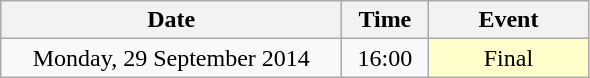<table class = "wikitable" style="text-align:center;">
<tr>
<th width=220>Date</th>
<th width=50>Time</th>
<th width=100>Event</th>
</tr>
<tr>
<td>Monday, 29 September 2014</td>
<td>16:00</td>
<td bgcolor=ffffcc>Final</td>
</tr>
</table>
